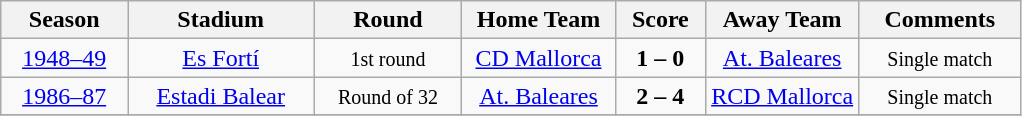<table class="wikitable" style="text-align: center">
<tr>
<th>Season</th>
<th>Stadium</th>
<th>Round</th>
<th width=15%>Home Team</th>
<th>Score</th>
<th width=15%>Away Team</th>
<th>Comments</th>
</tr>
<tr>
<td><a href='#'>1948–49</a></td>
<td><a href='#'>Es Fortí</a></td>
<td><small>1st round</small></td>
<td><a href='#'>CD Mallorca</a></td>
<td><strong>1 – 0</strong></td>
<td><a href='#'>At. Baleares</a></td>
<td><small>Single match</small></td>
</tr>
<tr>
<td><a href='#'>1986–87</a></td>
<td><a href='#'>Estadi Balear</a></td>
<td><small>Round of 32</small></td>
<td><a href='#'>At. Baleares</a></td>
<td><strong>2 – 4</strong></td>
<td><a href='#'>RCD Mallorca</a></td>
<td><small>Single match</small></td>
</tr>
<tr>
</tr>
</table>
